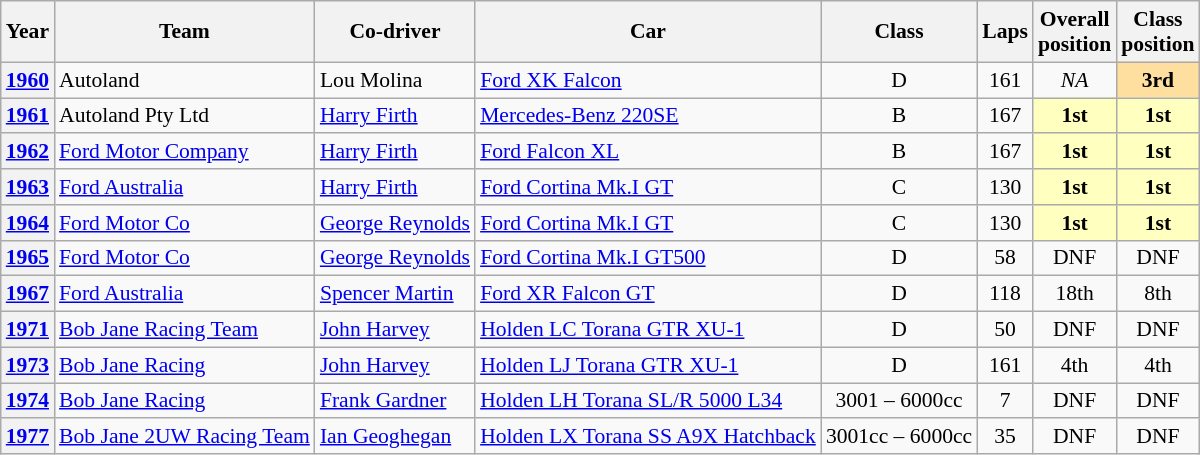<table class="wikitable" style="font-size:90%">
<tr>
<th>Year</th>
<th>Team</th>
<th>Co-driver</th>
<th>Car</th>
<th>Class</th>
<th>Laps</th>
<th>Overall<br>position</th>
<th>Class<br>position</th>
</tr>
<tr align="center">
<th><a href='#'>1960</a></th>
<td align="left"> Autoland</td>
<td align="left"> Lou Molina</td>
<td align="left"><a href='#'>Ford XK Falcon</a></td>
<td>D</td>
<td>161</td>
<td><em>NA</em></td>
<td style="background:#ffdf9f;"><strong>3rd</strong></td>
</tr>
<tr align="center">
<th><a href='#'>1961</a></th>
<td align="left"> Autoland Pty Ltd</td>
<td align="left"> <a href='#'>Harry Firth</a></td>
<td align="left"><a href='#'>Mercedes-Benz 220SE</a></td>
<td>B</td>
<td>167</td>
<td style="background:#ffffbf;"><strong>1st</strong></td>
<td style="background:#ffffbf;"><strong>1st</strong></td>
</tr>
<tr align="center">
<th><a href='#'>1962</a></th>
<td align="left"> <a href='#'>Ford Motor Company</a></td>
<td align="left"> <a href='#'>Harry Firth</a></td>
<td align="left"><a href='#'>Ford Falcon XL</a></td>
<td>B</td>
<td>167</td>
<td style="background:#ffffbf;"><strong>1st</strong></td>
<td style="background:#ffffbf;"><strong>1st</strong></td>
</tr>
<tr align="center">
<th><a href='#'>1963</a></th>
<td align="left"> <a href='#'>Ford Australia</a></td>
<td align="left"> <a href='#'>Harry Firth</a></td>
<td align="left"><a href='#'>Ford Cortina Mk.I GT</a></td>
<td>C</td>
<td>130</td>
<td style="background:#ffffbf;"><strong>1st</strong></td>
<td style="background:#ffffbf;"><strong>1st</strong></td>
</tr>
<tr align="center">
<th><a href='#'>1964</a></th>
<td align="left"> <a href='#'>Ford Motor Co</a></td>
<td align="left"> <a href='#'>George Reynolds</a></td>
<td align="left"><a href='#'>Ford Cortina Mk.I GT</a></td>
<td>C</td>
<td>130</td>
<td style="background:#ffffbf;"><strong>1st</strong></td>
<td style="background:#ffffbf;"><strong>1st</strong></td>
</tr>
<tr align="center">
<th><a href='#'>1965</a></th>
<td align="left"> <a href='#'>Ford Motor Co</a></td>
<td align="left"> <a href='#'>George Reynolds</a></td>
<td align="left"><a href='#'>Ford Cortina Mk.I GT500</a></td>
<td>D</td>
<td>58</td>
<td>DNF</td>
<td>DNF</td>
</tr>
<tr align="center">
<th><a href='#'>1967</a></th>
<td align="left"> <a href='#'>Ford Australia</a></td>
<td align="left"> <a href='#'>Spencer Martin</a></td>
<td align="left"><a href='#'>Ford XR Falcon GT</a></td>
<td>D</td>
<td>118</td>
<td>18th</td>
<td>8th</td>
</tr>
<tr align="center">
<th><a href='#'>1971</a></th>
<td align="left"> <a href='#'>Bob Jane Racing Team</a></td>
<td align="left"> <a href='#'>John Harvey</a></td>
<td align="left"><a href='#'>Holden LC Torana GTR XU-1</a></td>
<td>D</td>
<td>50</td>
<td>DNF</td>
<td>DNF</td>
</tr>
<tr align="center">
<th><a href='#'>1973</a></th>
<td align="left"> <a href='#'>Bob Jane Racing</a></td>
<td align="left"> <a href='#'>John Harvey</a></td>
<td align="left"><a href='#'>Holden LJ Torana GTR XU-1</a></td>
<td>D</td>
<td>161</td>
<td>4th</td>
<td>4th</td>
</tr>
<tr align="center">
<th><a href='#'>1974</a></th>
<td align="left"> <a href='#'>Bob Jane Racing</a></td>
<td align="left"> <a href='#'>Frank Gardner</a></td>
<td align="left"><a href='#'>Holden LH Torana SL/R 5000 L34</a></td>
<td>3001 – 6000cc</td>
<td>7</td>
<td>DNF</td>
<td>DNF</td>
</tr>
<tr align="center">
<th><a href='#'>1977</a></th>
<td align="left"> <a href='#'>Bob Jane 2UW Racing Team</a></td>
<td align="left"> <a href='#'>Ian Geoghegan</a></td>
<td align="left"><a href='#'>Holden LX Torana SS A9X Hatchback</a></td>
<td>3001cc – 6000cc</td>
<td>35</td>
<td>DNF</td>
<td>DNF</td>
</tr>
</table>
